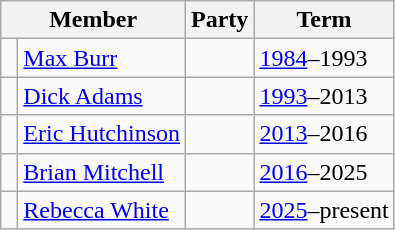<table class="wikitable">
<tr>
<th colspan="2">Member</th>
<th>Party</th>
<th>Term</th>
</tr>
<tr>
<td> </td>
<td><a href='#'>Max Burr</a></td>
<td></td>
<td><a href='#'>1984</a>–1993</td>
</tr>
<tr>
<td> </td>
<td><a href='#'>Dick Adams</a></td>
<td></td>
<td><a href='#'>1993</a>–2013</td>
</tr>
<tr>
<td> </td>
<td><a href='#'>Eric Hutchinson</a></td>
<td></td>
<td><a href='#'>2013</a>–2016</td>
</tr>
<tr>
<td> </td>
<td><a href='#'>Brian Mitchell</a></td>
<td></td>
<td><a href='#'>2016</a>–2025</td>
</tr>
<tr>
<td> </td>
<td><a href='#'>Rebecca White</a></td>
<td></td>
<td><a href='#'>2025</a>–present</td>
</tr>
</table>
